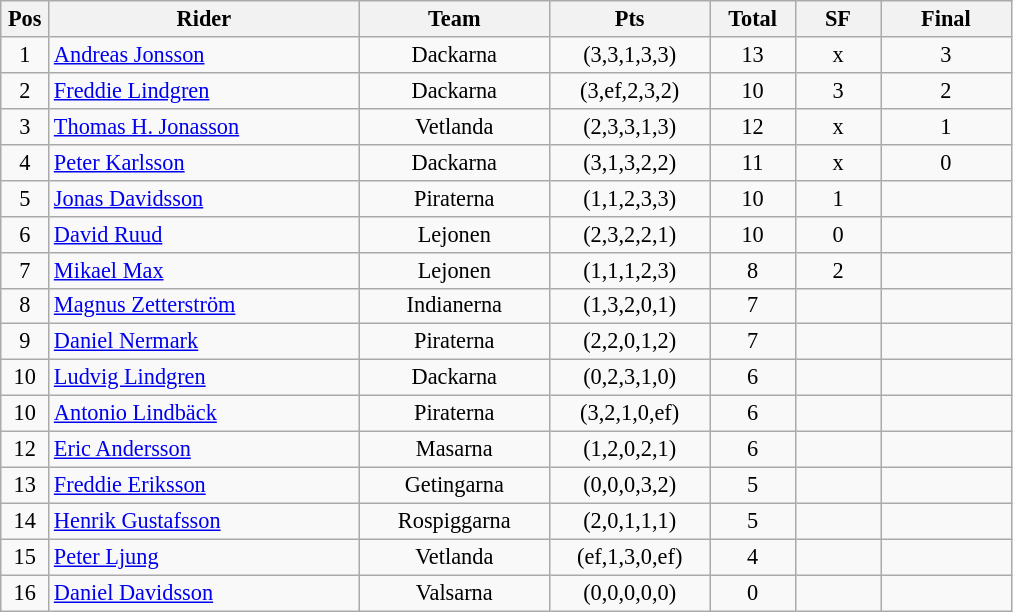<table class=wikitable style="font-size:93%;">
<tr>
<th width=25px>Pos</th>
<th width=200px>Rider</th>
<th width=120px>Team</th>
<th width=100px>Pts</th>
<th width=50px>Total</th>
<th width=50px>SF</th>
<th width=80px>Final</th>
</tr>
<tr align=center>
<td>1</td>
<td align=left><a href='#'>Andreas Jonsson</a></td>
<td>Dackarna</td>
<td>(3,3,1,3,3)</td>
<td>13</td>
<td>x</td>
<td>3</td>
</tr>
<tr align=center>
<td>2</td>
<td align=left><a href='#'>Freddie Lindgren</a></td>
<td>Dackarna</td>
<td>(3,ef,2,3,2)</td>
<td>10</td>
<td>3</td>
<td>2</td>
</tr>
<tr align=center>
<td>3</td>
<td align=left><a href='#'>Thomas H. Jonasson</a></td>
<td>Vetlanda</td>
<td>(2,3,3,1,3)</td>
<td>12</td>
<td>x</td>
<td>1</td>
</tr>
<tr align=center>
<td>4</td>
<td align=left><a href='#'>Peter Karlsson</a></td>
<td>Dackarna</td>
<td>(3,1,3,2,2)</td>
<td>11</td>
<td>x</td>
<td>0</td>
</tr>
<tr align=center>
<td>5</td>
<td align=left><a href='#'>Jonas Davidsson</a></td>
<td>Piraterna</td>
<td>(1,1,2,3,3)</td>
<td>10</td>
<td>1</td>
<td></td>
</tr>
<tr align=center>
<td>6</td>
<td align=left><a href='#'>David Ruud</a></td>
<td>Lejonen</td>
<td>(2,3,2,2,1)</td>
<td>10</td>
<td>0</td>
<td></td>
</tr>
<tr align=center>
<td>7</td>
<td align=left><a href='#'>Mikael Max</a></td>
<td>Lejonen</td>
<td>(1,1,1,2,3)</td>
<td>8</td>
<td>2</td>
<td></td>
</tr>
<tr align=center>
<td>8</td>
<td align=left><a href='#'>Magnus Zetterström</a></td>
<td>Indianerna</td>
<td>(1,3,2,0,1)</td>
<td>7</td>
<td></td>
<td></td>
</tr>
<tr align=center>
<td>9</td>
<td align=left><a href='#'>Daniel Nermark</a></td>
<td>Piraterna</td>
<td>(2,2,0,1,2)</td>
<td>7</td>
<td></td>
<td></td>
</tr>
<tr align=center>
<td>10</td>
<td align=left><a href='#'>Ludvig Lindgren</a></td>
<td>Dackarna</td>
<td>(0,2,3,1,0)</td>
<td>6</td>
<td></td>
<td></td>
</tr>
<tr align=center>
<td>10</td>
<td align=left><a href='#'>Antonio Lindbäck</a></td>
<td>Piraterna</td>
<td>(3,2,1,0,ef)</td>
<td>6</td>
<td></td>
<td></td>
</tr>
<tr align=center>
<td>12</td>
<td align=left><a href='#'>Eric Andersson</a></td>
<td>Masarna</td>
<td>(1,2,0,2,1)</td>
<td>6</td>
<td></td>
<td></td>
</tr>
<tr align=center>
<td>13</td>
<td align=left><a href='#'>Freddie Eriksson</a></td>
<td>Getingarna</td>
<td>(0,0,0,3,2)</td>
<td>5</td>
<td></td>
<td></td>
</tr>
<tr align=center>
<td>14</td>
<td align=left><a href='#'>Henrik Gustafsson</a></td>
<td>Rospiggarna</td>
<td>(2,0,1,1,1)</td>
<td>5</td>
<td></td>
<td></td>
</tr>
<tr align=center>
<td>15</td>
<td align=left><a href='#'>Peter Ljung</a></td>
<td>Vetlanda</td>
<td>(ef,1,3,0,ef)</td>
<td>4</td>
<td></td>
<td></td>
</tr>
<tr align=center>
<td>16</td>
<td align=left><a href='#'>Daniel Davidsson</a></td>
<td>Valsarna</td>
<td>(0,0,0,0,0)</td>
<td>0</td>
<td></td>
<td></td>
</tr>
</table>
